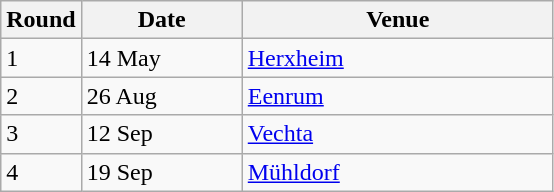<table class="wikitable" style="font-size: 100%">
<tr>
<th width=30>Round</th>
<th width=100>Date</th>
<th width=200>Venue</th>
</tr>
<tr>
<td>1</td>
<td>14 May</td>
<td> <a href='#'>Herxheim</a></td>
</tr>
<tr>
<td>2</td>
<td>26 Aug</td>
<td> <a href='#'>Eenrum</a></td>
</tr>
<tr>
<td>3</td>
<td>12 Sep</td>
<td> <a href='#'>Vechta</a></td>
</tr>
<tr>
<td>4</td>
<td>19 Sep</td>
<td> <a href='#'>Mühldorf</a></td>
</tr>
</table>
